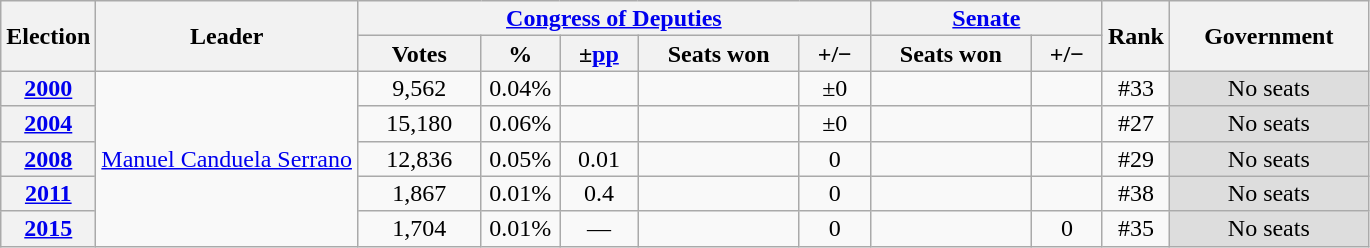<table class="wikitable" style="text-align:center; font-size:100%; line-height:16px;">
<tr>
<th rowspan="2" width="50px">Election</th>
<th rowspan="2">Leader</th>
<th colspan="5"><a href='#'>Congress of Deputies</a></th>
<th colspan="2"><a href='#'>Senate</a></th>
<th rowspan="2" width="30px">Rank</th>
<th rowspan="2" width="125px">Government</th>
</tr>
<tr>
<th width="75px">Votes</th>
<th width="45px">%</th>
<th width="45px">±<a href='#'>pp</a></th>
<th width="100px">Seats won</th>
<th width="40px">+/−</th>
<th width="100px">Seats won</th>
<th width="40px">+/−</th>
</tr>
<tr>
<th><a href='#'>2000</a></th>
<td rowspan="5"><a href='#'>Manuel Canduela Serrano</a></td>
<td>9,562</td>
<td>0.04%</td>
<td></td>
<td></td>
<td>±0</td>
<td></td>
<td></td>
<td>#33</td>
<td style="background-color:#DDDDDD">No seats</td>
</tr>
<tr>
<th><a href='#'>2004</a></th>
<td>15,180</td>
<td>0.06%</td>
<td></td>
<td></td>
<td>±0</td>
<td></td>
<td></td>
<td>#27</td>
<td style="background-color:#DDDDDD">No seats</td>
</tr>
<tr>
<th><a href='#'>2008</a></th>
<td>12,836</td>
<td>0.05%</td>
<td> 0.01</td>
<td></td>
<td> 0</td>
<td></td>
<td></td>
<td>#29</td>
<td style="background-color:#DDDDDD">No seats</td>
</tr>
<tr>
<th><a href='#'>2011</a></th>
<td>1,867</td>
<td>0.01%</td>
<td> 0.4</td>
<td></td>
<td> 0</td>
<td></td>
<td></td>
<td>#38</td>
<td style="background-color:#DDDDDD">No seats</td>
</tr>
<tr>
<th><a href='#'>2015</a></th>
<td>1,704</td>
<td>0.01%</td>
<td>—</td>
<td></td>
<td> 0</td>
<td></td>
<td> 0</td>
<td>#35</td>
<td style="background-color:#DDDDDD">No seats</td>
</tr>
</table>
